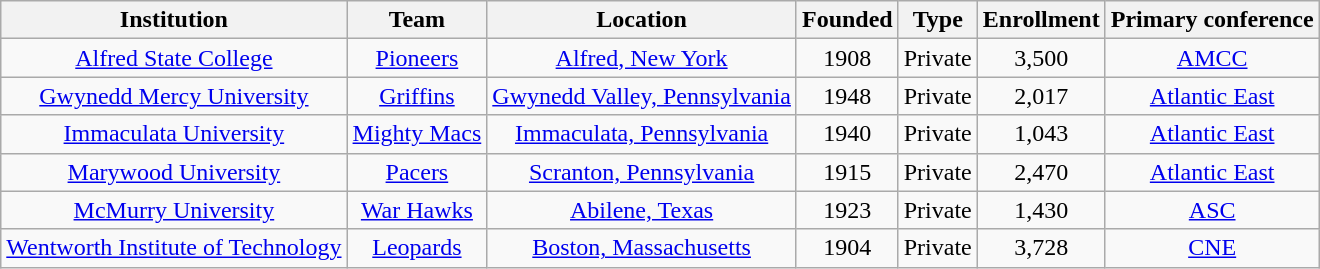<table class="sortable wikitable" style="text-align:center;">
<tr>
<th>Institution</th>
<th>Team</th>
<th>Location</th>
<th>Founded</th>
<th>Type</th>
<th>Enrollment</th>
<th>Primary conference</th>
</tr>
<tr>
<td><a href='#'>Alfred State College</a></td>
<td><a href='#'>Pioneers</a></td>
<td><a href='#'>Alfred, New York</a></td>
<td>1908</td>
<td>Private</td>
<td>3,500</td>
<td><a href='#'>AMCC</a></td>
</tr>
<tr>
<td><a href='#'>Gwynedd Mercy University</a></td>
<td><a href='#'>Griffins</a></td>
<td><a href='#'>Gwynedd Valley, Pennsylvania</a></td>
<td>1948</td>
<td>Private</td>
<td>2,017</td>
<td><a href='#'>Atlantic East</a></td>
</tr>
<tr>
<td><a href='#'>Immaculata University</a></td>
<td><a href='#'>Mighty Macs</a></td>
<td><a href='#'>Immaculata, Pennsylvania</a></td>
<td>1940</td>
<td>Private</td>
<td>1,043</td>
<td><a href='#'>Atlantic East</a></td>
</tr>
<tr>
<td><a href='#'>Marywood University</a></td>
<td><a href='#'>Pacers</a></td>
<td><a href='#'>Scranton, Pennsylvania</a></td>
<td>1915</td>
<td>Private</td>
<td>2,470</td>
<td><a href='#'>Atlantic East</a></td>
</tr>
<tr>
<td><a href='#'>McMurry University</a></td>
<td><a href='#'>War Hawks</a></td>
<td><a href='#'>Abilene, Texas</a></td>
<td>1923</td>
<td>Private</td>
<td>1,430</td>
<td><a href='#'>ASC</a></td>
</tr>
<tr>
<td><a href='#'>Wentworth Institute of Technology</a></td>
<td><a href='#'>Leopards</a></td>
<td><a href='#'>Boston, Massachusetts</a></td>
<td>1904</td>
<td>Private</td>
<td>3,728</td>
<td><a href='#'>CNE</a></td>
</tr>
</table>
